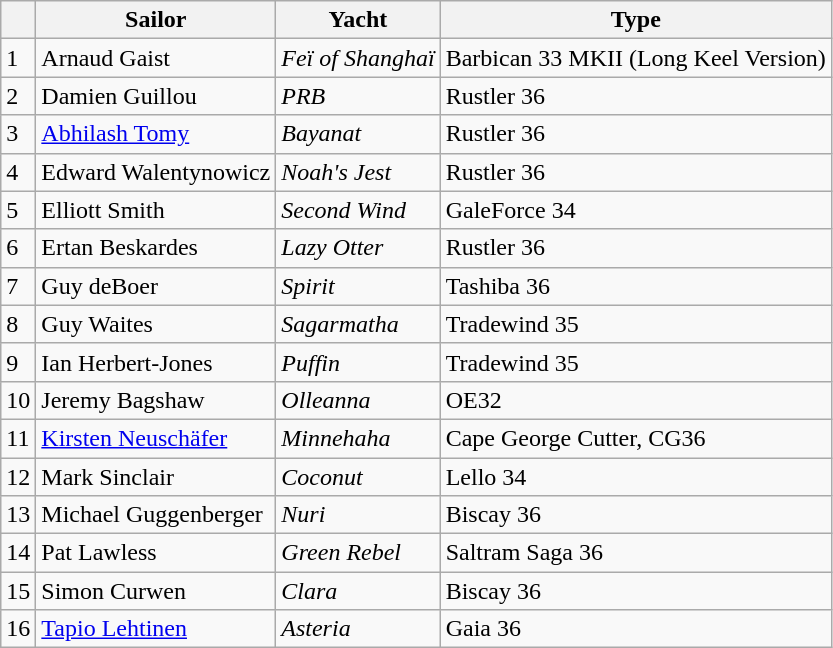<table class="wikitable">
<tr>
<th></th>
<th>Sailor</th>
<th>Yacht</th>
<th>Type</th>
</tr>
<tr>
<td>1</td>
<td> Arnaud Gaist</td>
<td><em>Feï of Shanghaï</em></td>
<td>Barbican 33 MKII (Long Keel Version)</td>
</tr>
<tr>
<td>2</td>
<td> Damien Guillou</td>
<td><em>PRB</em></td>
<td>Rustler 36</td>
</tr>
<tr>
<td>3</td>
<td> <a href='#'>Abhilash Tomy</a></td>
<td><em>Bayanat</em></td>
<td>Rustler 36</td>
</tr>
<tr>
<td>4</td>
<td> Edward Walentynowicz</td>
<td><em>Noah's Jest</em></td>
<td>Rustler 36</td>
</tr>
<tr>
<td>5</td>
<td> Elliott Smith</td>
<td><em>Second Wind</em></td>
<td>GaleForce 34</td>
</tr>
<tr>
<td>6</td>
<td> Ertan Beskardes</td>
<td><em>Lazy Otter</em></td>
<td>Rustler 36</td>
</tr>
<tr>
<td>7</td>
<td> Guy deBoer</td>
<td><em>Spirit</em></td>
<td>Tashiba 36</td>
</tr>
<tr>
<td>8</td>
<td> Guy Waites</td>
<td><em>Sagarmatha</em></td>
<td>Tradewind 35</td>
</tr>
<tr>
<td>9</td>
<td> Ian Herbert-Jones</td>
<td><em>Puffin</em></td>
<td>Tradewind 35</td>
</tr>
<tr>
<td>10</td>
<td> Jeremy Bagshaw</td>
<td><em>Olleanna</em></td>
<td>OE32</td>
</tr>
<tr>
<td>11</td>
<td> <a href='#'>Kirsten Neuschäfer</a></td>
<td><em>Minnehaha</em></td>
<td>Cape George Cutter, CG36</td>
</tr>
<tr>
<td>12</td>
<td> Mark Sinclair</td>
<td><em>Coconut</em></td>
<td>Lello 34</td>
</tr>
<tr>
<td>13</td>
<td> Michael Guggenberger</td>
<td><em>Nuri</em></td>
<td>Biscay 36</td>
</tr>
<tr>
<td>14</td>
<td> Pat Lawless</td>
<td><em>Green Rebel</em></td>
<td>Saltram Saga 36</td>
</tr>
<tr>
<td>15</td>
<td> Simon Curwen</td>
<td><em>Clara</em></td>
<td>Biscay 36</td>
</tr>
<tr>
<td>16</td>
<td> <a href='#'>Tapio Lehtinen</a></td>
<td><em>Asteria</em></td>
<td>Gaia 36</td>
</tr>
</table>
